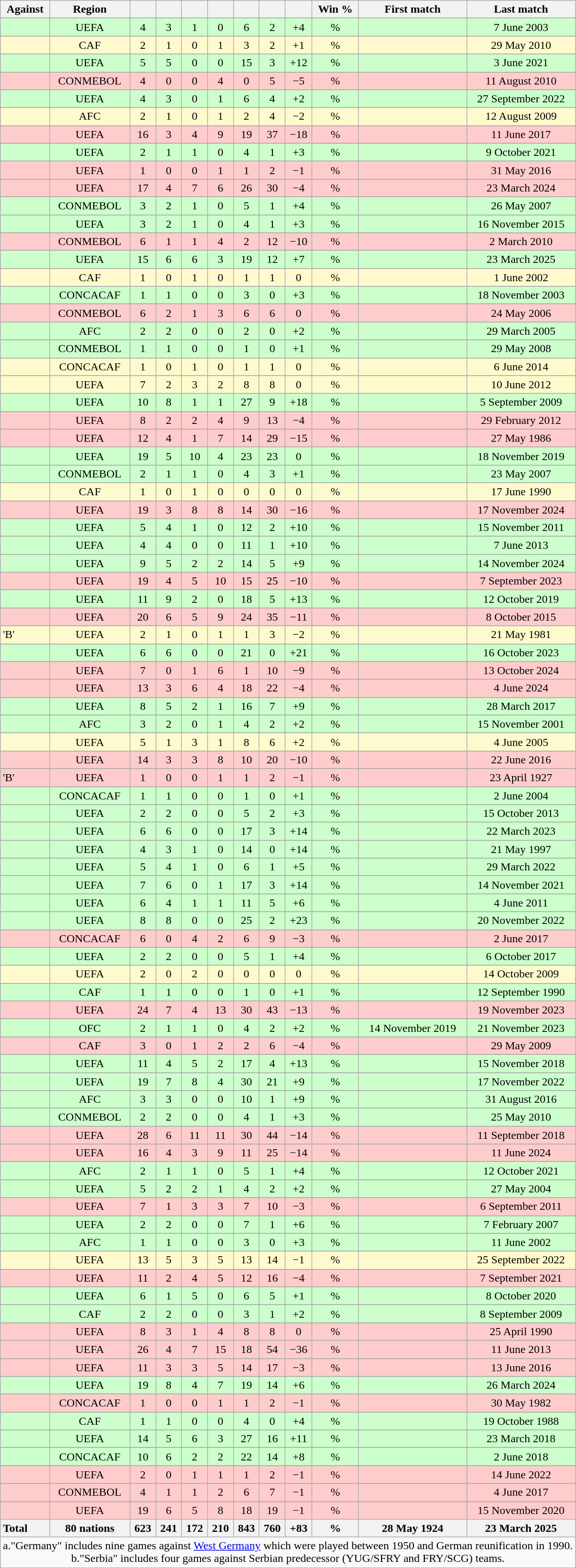<table class="wikitable sortable collapsible collapsed" style="text-align:center;">
<tr>
<th>Against</th>
<th>Region</th>
<th></th>
<th></th>
<th></th>
<th></th>
<th></th>
<th></th>
<th></th>
<th>Win %</th>
<th>First match</th>
<th>Last match</th>
</tr>
<tr>
</tr>
<tr bgcolor=CCFFCC>
<td style="text-align:left;"></td>
<td>UEFA</td>
<td>4</td>
<td>3</td>
<td>1</td>
<td>0</td>
<td>6</td>
<td>2</td>
<td>+4</td>
<td>%</td>
<td></td>
<td>7 June 2003</td>
</tr>
<tr>
</tr>
<tr bgcolor=FFFACD>
<td style="text-align:left;"></td>
<td>CAF</td>
<td>2</td>
<td>1</td>
<td>0</td>
<td>1</td>
<td>3</td>
<td>2</td>
<td>+1</td>
<td>%</td>
<td></td>
<td>29 May 2010</td>
</tr>
<tr>
</tr>
<tr bgcolor=CCFFCC>
<td style="text-align:left;"></td>
<td>UEFA</td>
<td>5</td>
<td>5</td>
<td>0</td>
<td>0</td>
<td>15</td>
<td>3</td>
<td>+12</td>
<td>%</td>
<td></td>
<td>3 June 2021</td>
</tr>
<tr>
</tr>
<tr bgcolor=FFCCCC>
<td style="text-align:left;"></td>
<td>CONMEBOL</td>
<td>4</td>
<td>0</td>
<td>0</td>
<td>4</td>
<td>0</td>
<td>5</td>
<td>−5</td>
<td>%</td>
<td></td>
<td>11 August 2010</td>
</tr>
<tr>
</tr>
<tr bgcolor=CCFFCC>
<td style="text-align:left;"></td>
<td>UEFA</td>
<td>4</td>
<td>3</td>
<td>0</td>
<td>1</td>
<td>6</td>
<td>4</td>
<td>+2</td>
<td>%</td>
<td></td>
<td>27 September 2022</td>
</tr>
<tr>
</tr>
<tr bgcolor=FFFACD>
<td style="text-align:left;"></td>
<td>AFC</td>
<td>2</td>
<td>1</td>
<td>0</td>
<td>1</td>
<td>2</td>
<td>4</td>
<td>−2</td>
<td>%</td>
<td></td>
<td>12 August 2009</td>
</tr>
<tr>
</tr>
<tr bgcolor=FFCCCC>
<td style="text-align:left;"></td>
<td>UEFA</td>
<td>16</td>
<td>3</td>
<td>4</td>
<td>9</td>
<td>19</td>
<td>37</td>
<td>−18</td>
<td>%</td>
<td></td>
<td>11 June 2017</td>
</tr>
<tr>
</tr>
<tr bgcolor=CCFFCC>
<td style="text-align:left;"></td>
<td>UEFA</td>
<td>2</td>
<td>1</td>
<td>1</td>
<td>0</td>
<td>4</td>
<td>1</td>
<td>+3</td>
<td>%</td>
<td></td>
<td>9 October 2021</td>
</tr>
<tr>
</tr>
<tr bgcolor=FFCCCC>
<td style="text-align:left;"></td>
<td>UEFA</td>
<td>1</td>
<td>0</td>
<td>0</td>
<td>1</td>
<td>1</td>
<td>2</td>
<td>−1</td>
<td>%</td>
<td></td>
<td>31 May 2016</td>
</tr>
<tr>
</tr>
<tr bgcolor=FFCCCC>
<td style="text-align:left;"></td>
<td>UEFA</td>
<td>17</td>
<td>4</td>
<td>7</td>
<td>6</td>
<td>26</td>
<td>30</td>
<td>−4</td>
<td>%</td>
<td></td>
<td>23 March 2024</td>
</tr>
<tr>
</tr>
<tr bgcolor=CCFFCC>
<td style="text-align:left;"></td>
<td>CONMEBOL</td>
<td>3</td>
<td>2</td>
<td>1</td>
<td>0</td>
<td>5</td>
<td>1</td>
<td>+4</td>
<td>%</td>
<td></td>
<td>26 May 2007</td>
</tr>
<tr>
</tr>
<tr bgcolor=CCFFCC>
<td style="text-align:left;"></td>
<td>UEFA</td>
<td>3</td>
<td>2</td>
<td>1</td>
<td>0</td>
<td>4</td>
<td>1</td>
<td>+3</td>
<td>%</td>
<td></td>
<td>16 November 2015</td>
</tr>
<tr>
</tr>
<tr bgcolor=FFCCCC>
<td style="text-align:left;"></td>
<td>CONMEBOL</td>
<td>6</td>
<td>1</td>
<td>1</td>
<td>4</td>
<td>2</td>
<td>12</td>
<td>−10</td>
<td>%</td>
<td></td>
<td>2 March 2010</td>
</tr>
<tr>
</tr>
<tr bgcolor=CCFFCC>
<td style="text-align:left;"></td>
<td>UEFA</td>
<td>15</td>
<td>6</td>
<td>6</td>
<td>3</td>
<td>19</td>
<td>12</td>
<td>+7</td>
<td>%</td>
<td></td>
<td>23 March 2025</td>
</tr>
<tr>
</tr>
<tr bgcolor=FFFACD>
<td style="text-align:left;"></td>
<td>CAF</td>
<td>1</td>
<td>0</td>
<td>1</td>
<td>0</td>
<td>1</td>
<td>1</td>
<td>0</td>
<td>%</td>
<td></td>
<td>1 June 2002</td>
</tr>
<tr>
</tr>
<tr bgcolor=CCFFCC>
<td style="text-align:left;"></td>
<td>CONCACAF</td>
<td>1</td>
<td>1</td>
<td>0</td>
<td>0</td>
<td>3</td>
<td>0</td>
<td>+3</td>
<td>%</td>
<td></td>
<td>18 November 2003</td>
</tr>
<tr>
</tr>
<tr bgcolor=FFCCCC>
<td style="text-align:left;"></td>
<td>CONMEBOL</td>
<td>6</td>
<td>2</td>
<td>1</td>
<td>3</td>
<td>6</td>
<td>6</td>
<td>0</td>
<td>%</td>
<td></td>
<td>24 May 2006</td>
</tr>
<tr>
</tr>
<tr bgcolor=CCFFCC>
<td style="text-align:left;"></td>
<td>AFC</td>
<td>2</td>
<td>2</td>
<td>0</td>
<td>0</td>
<td>2</td>
<td>0</td>
<td>+2</td>
<td>%</td>
<td></td>
<td>29 March 2005</td>
</tr>
<tr>
</tr>
<tr bgcolor=CCFFCC>
<td style="text-align:left;"></td>
<td>CONMEBOL</td>
<td>1</td>
<td>1</td>
<td>0</td>
<td>0</td>
<td>1</td>
<td>0</td>
<td>+1</td>
<td>%</td>
<td></td>
<td>29 May 2008</td>
</tr>
<tr>
</tr>
<tr bgcolor=FFFACD>
<td style="text-align:left;"></td>
<td>CONCACAF</td>
<td>1</td>
<td>0</td>
<td>1</td>
<td>0</td>
<td>1</td>
<td>1</td>
<td>0</td>
<td>%</td>
<td></td>
<td>6 June 2014</td>
</tr>
<tr>
</tr>
<tr bgcolor=FFFACD>
<td style="text-align:left;"></td>
<td>UEFA</td>
<td>7</td>
<td>2</td>
<td>3</td>
<td>2</td>
<td>8</td>
<td>8</td>
<td>0</td>
<td>%</td>
<td></td>
<td>10 June 2012</td>
</tr>
<tr>
</tr>
<tr bgcolor=CCFFCC>
<td style="text-align:left;"></td>
<td>UEFA</td>
<td>10</td>
<td>8</td>
<td>1</td>
<td>1</td>
<td>27</td>
<td>9</td>
<td>+18</td>
<td>%</td>
<td></td>
<td>5 September 2009</td>
</tr>
<tr>
</tr>
<tr bgcolor=FFCCCC>
<td style="text-align:left;"></td>
<td>UEFA</td>
<td>8</td>
<td>2</td>
<td>2</td>
<td>4</td>
<td>9</td>
<td>13</td>
<td>−4</td>
<td>%</td>
<td></td>
<td>29 February 2012</td>
</tr>
<tr>
</tr>
<tr bgcolor=FFCCCC>
<td style="text-align:left;"></td>
<td>UEFA</td>
<td>12</td>
<td>4</td>
<td>1</td>
<td>7</td>
<td>14</td>
<td>29</td>
<td>−15</td>
<td>%</td>
<td></td>
<td>27 May 1986</td>
</tr>
<tr>
</tr>
<tr bgcolor=CCFFCC>
<td style="text-align:left;"></td>
<td>UEFA</td>
<td>19</td>
<td>5</td>
<td>10</td>
<td>4</td>
<td>23</td>
<td>23</td>
<td>0</td>
<td>%</td>
<td></td>
<td>18 November 2019</td>
</tr>
<tr>
</tr>
<tr bgcolor=CCFFCC>
<td style="text-align:left;"></td>
<td>CONMEBOL</td>
<td>2</td>
<td>1</td>
<td>1</td>
<td>0</td>
<td>4</td>
<td>3</td>
<td>+1</td>
<td>%</td>
<td></td>
<td>23 May 2007</td>
</tr>
<tr>
</tr>
<tr bgcolor=FFFACD>
<td style="text-align:left;"></td>
<td>CAF</td>
<td>1</td>
<td>0</td>
<td>1</td>
<td>0</td>
<td>0</td>
<td>0</td>
<td>0</td>
<td>%</td>
<td></td>
<td>17 June 1990</td>
</tr>
<tr>
</tr>
<tr bgcolor=FFCCCC>
<td style="text-align:left;"></td>
<td>UEFA</td>
<td>19</td>
<td>3</td>
<td>8</td>
<td>8</td>
<td>14</td>
<td>30</td>
<td>−16</td>
<td>%</td>
<td></td>
<td>17 November 2024</td>
</tr>
<tr>
</tr>
<tr bgcolor=CCFFCC>
<td style="text-align:left;"></td>
<td>UEFA</td>
<td>5</td>
<td>4</td>
<td>1</td>
<td>0</td>
<td>12</td>
<td>2</td>
<td>+10</td>
<td>%</td>
<td></td>
<td>15 November 2011</td>
</tr>
<tr>
</tr>
<tr bgcolor=CCFFCC>
<td style="text-align:left;"></td>
<td>UEFA</td>
<td>4</td>
<td>4</td>
<td>0</td>
<td>0</td>
<td>11</td>
<td>1</td>
<td>+10</td>
<td>%</td>
<td></td>
<td>7 June 2013</td>
</tr>
<tr>
</tr>
<tr bgcolor=CCFFCC>
<td style="text-align:left;"></td>
<td>UEFA</td>
<td>9</td>
<td>5</td>
<td>2</td>
<td>2</td>
<td>14</td>
<td>5</td>
<td>+9</td>
<td>%</td>
<td></td>
<td>14 November 2024</td>
</tr>
<tr>
</tr>
<tr bgcolor=FFCCCC>
<td style="text-align:left;"></td>
<td>UEFA</td>
<td>19</td>
<td>4</td>
<td>5</td>
<td>10</td>
<td>15</td>
<td>25</td>
<td>−10</td>
<td>%</td>
<td></td>
<td>7 September 2023</td>
</tr>
<tr>
</tr>
<tr bgcolor=CCFFCC>
<td style="text-align:left;"></td>
<td>UEFA</td>
<td>11</td>
<td>9</td>
<td>2</td>
<td>0</td>
<td>18</td>
<td>5</td>
<td>+13</td>
<td>%</td>
<td></td>
<td>12 October 2019</td>
</tr>
<tr>
</tr>
<tr bgcolor=FFCCCC>
<td style="text-align:left;"> </td>
<td>UEFA</td>
<td>20</td>
<td>6</td>
<td>5</td>
<td>9</td>
<td>24</td>
<td>35</td>
<td>−11</td>
<td>%</td>
<td></td>
<td>8 October 2015</td>
</tr>
<tr>
</tr>
<tr bgcolor=FFFACD>
<td style="text-align:left;"> 'B'</td>
<td>UEFA</td>
<td>2</td>
<td>1</td>
<td>0</td>
<td>1</td>
<td>1</td>
<td>3</td>
<td>−2</td>
<td>%</td>
<td></td>
<td>21 May 1981</td>
</tr>
<tr>
</tr>
<tr bgcolor=CCFFCC>
<td style="text-align:left;"></td>
<td>UEFA</td>
<td>6</td>
<td>6</td>
<td>0</td>
<td>0</td>
<td>21</td>
<td>0</td>
<td>+21</td>
<td>%</td>
<td></td>
<td>16 October 2023</td>
</tr>
<tr>
</tr>
<tr bgcolor=FFCCCC>
<td style="text-align:left;"></td>
<td>UEFA</td>
<td>7</td>
<td>0</td>
<td>1</td>
<td>6</td>
<td>1</td>
<td>10</td>
<td>−9</td>
<td>%</td>
<td></td>
<td>13 October 2024</td>
</tr>
<tr>
</tr>
<tr bgcolor=FFCCCC>
<td style="text-align:left;"></td>
<td>UEFA</td>
<td>13</td>
<td>3</td>
<td>6</td>
<td>4</td>
<td>18</td>
<td>22</td>
<td>−4</td>
<td>%</td>
<td></td>
<td>4 June 2024</td>
</tr>
<tr>
</tr>
<tr bgcolor=CCFFCC>
<td style="text-align:left;"></td>
<td>UEFA</td>
<td>8</td>
<td>5</td>
<td>2</td>
<td>1</td>
<td>16</td>
<td>7</td>
<td>+9</td>
<td>%</td>
<td></td>
<td>28 March 2017</td>
</tr>
<tr>
</tr>
<tr bgcolor=CCFFCC>
<td style="text-align:left;"></td>
<td>AFC</td>
<td>3</td>
<td>2</td>
<td>0</td>
<td>1</td>
<td>4</td>
<td>2</td>
<td>+2</td>
<td>%</td>
<td></td>
<td>15 November 2001</td>
</tr>
<tr>
</tr>
<tr bgcolor=FFFACD>
<td style="text-align:left;"></td>
<td>UEFA</td>
<td>5</td>
<td>1</td>
<td>3</td>
<td>1</td>
<td>8</td>
<td>6</td>
<td>+2</td>
<td>%</td>
<td></td>
<td>4 June 2005</td>
</tr>
<tr>
</tr>
<tr bgcolor=FFCCCC>
<td style="text-align:left;"></td>
<td>UEFA</td>
<td>14</td>
<td>3</td>
<td>3</td>
<td>8</td>
<td>10</td>
<td>20</td>
<td>−10</td>
<td>%</td>
<td></td>
<td>22 June 2016</td>
</tr>
<tr>
</tr>
<tr bgcolor=FFCCCC>
<td style="text-align:left;"> 'B'</td>
<td>UEFA</td>
<td>1</td>
<td>0</td>
<td>0</td>
<td>1</td>
<td>1</td>
<td>2</td>
<td>−1</td>
<td>%</td>
<td></td>
<td>23 April 1927</td>
</tr>
<tr>
</tr>
<tr bgcolor=CCFFCC>
<td style="text-align:left;"></td>
<td>CONCACAF</td>
<td>1</td>
<td>1</td>
<td>0</td>
<td>0</td>
<td>1</td>
<td>0</td>
<td>+1</td>
<td>%</td>
<td></td>
<td>2 June 2004</td>
</tr>
<tr>
</tr>
<tr bgcolor=CCFFCC>
<td style="text-align:left;"></td>
<td>UEFA</td>
<td>2</td>
<td>2</td>
<td>0</td>
<td>0</td>
<td>5</td>
<td>2</td>
<td>+3</td>
<td>%</td>
<td></td>
<td>15 October 2013</td>
</tr>
<tr>
</tr>
<tr bgcolor=CCFFCC>
<td style="text-align:left;"></td>
<td>UEFA</td>
<td>6</td>
<td>6</td>
<td>0</td>
<td>0</td>
<td>17</td>
<td>3</td>
<td>+14</td>
<td>%</td>
<td></td>
<td>22 March 2023</td>
</tr>
<tr>
</tr>
<tr bgcolor=CCFFCC>
<td style="text-align:left;"></td>
<td>UEFA</td>
<td>4</td>
<td>3</td>
<td>1</td>
<td>0</td>
<td>14</td>
<td>0</td>
<td>+14</td>
<td>%</td>
<td></td>
<td>21 May 1997</td>
</tr>
<tr>
</tr>
<tr bgcolor=CCFFCC>
<td style="text-align:left;"></td>
<td>UEFA</td>
<td>5</td>
<td>4</td>
<td>1</td>
<td>0</td>
<td>6</td>
<td>1</td>
<td>+5</td>
<td>%</td>
<td></td>
<td>29 March 2022</td>
</tr>
<tr>
</tr>
<tr bgcolor=CCFFCC>
<td style="text-align:left;"></td>
<td>UEFA</td>
<td>7</td>
<td>6</td>
<td>0</td>
<td>1</td>
<td>17</td>
<td>3</td>
<td>+14</td>
<td>%</td>
<td></td>
<td>14 November 2021</td>
</tr>
<tr>
</tr>
<tr bgcolor=CCFFCC>
<td style="text-align:left;"></td>
<td>UEFA</td>
<td>6</td>
<td>4</td>
<td>1</td>
<td>1</td>
<td>11</td>
<td>5</td>
<td>+6</td>
<td>%</td>
<td></td>
<td>4 June 2011</td>
</tr>
<tr>
</tr>
<tr bgcolor=CCFFCC>
<td style="text-align:left;"></td>
<td>UEFA</td>
<td>8</td>
<td>8</td>
<td>0</td>
<td>0</td>
<td>25</td>
<td>2</td>
<td>+23</td>
<td>%</td>
<td></td>
<td>20 November 2022</td>
</tr>
<tr>
</tr>
<tr bgcolor=FFCCCC>
<td style="text-align:left;"></td>
<td>CONCACAF</td>
<td>6</td>
<td>0</td>
<td>4</td>
<td>2</td>
<td>6</td>
<td>9</td>
<td>−3</td>
<td>%</td>
<td></td>
<td>2 June 2017</td>
</tr>
<tr>
</tr>
<tr bgcolor=CCFFCC>
<td style="text-align:left;"></td>
<td>UEFA</td>
<td>2</td>
<td>2</td>
<td>0</td>
<td>0</td>
<td>5</td>
<td>1</td>
<td>+4</td>
<td>%</td>
<td></td>
<td>6 October 2017</td>
</tr>
<tr>
</tr>
<tr bgcolor=FFFACD>
<td style="text-align:left;"></td>
<td>UEFA</td>
<td>2</td>
<td>0</td>
<td>2</td>
<td>0</td>
<td>0</td>
<td>0</td>
<td>0</td>
<td>%</td>
<td></td>
<td>14 October 2009</td>
</tr>
<tr>
</tr>
<tr bgcolor=CCFFCC>
<td style="text-align:left;"></td>
<td>CAF</td>
<td>1</td>
<td>1</td>
<td>0</td>
<td>0</td>
<td>1</td>
<td>0</td>
<td>+1</td>
<td>%</td>
<td></td>
<td>12 September 1990</td>
</tr>
<tr>
</tr>
<tr bgcolor=FFCCCC>
<td style="text-align:left;"></td>
<td>UEFA</td>
<td>24</td>
<td>7</td>
<td>4</td>
<td>13</td>
<td>30</td>
<td>43</td>
<td>−13</td>
<td>%</td>
<td></td>
<td>19 November 2023</td>
</tr>
<tr>
</tr>
<tr bgcolor=CCFFCC>
<td style="text-align:left;"></td>
<td>OFC</td>
<td>2</td>
<td>1</td>
<td>1</td>
<td>0</td>
<td>4</td>
<td>2</td>
<td>+2</td>
<td>%</td>
<td>14 November 2019</td>
<td>21 November 2023</td>
</tr>
<tr>
</tr>
<tr bgcolor=FFCCCC>
<td style="text-align:left;"></td>
<td>CAF</td>
<td>3</td>
<td>0</td>
<td>1</td>
<td>2</td>
<td>2</td>
<td>6</td>
<td>−4</td>
<td>%</td>
<td></td>
<td>29 May 2009</td>
</tr>
<tr>
</tr>
<tr bgcolor=CCFFCC>
<td style="text-align:left;"></td>
<td>UEFA</td>
<td>11</td>
<td>4</td>
<td>5</td>
<td>2</td>
<td>17</td>
<td>4</td>
<td>+13</td>
<td>%</td>
<td></td>
<td>15 November 2018</td>
</tr>
<tr>
</tr>
<tr bgcolor=CCFFCC>
<td style="text-align:left;"></td>
<td>UEFA</td>
<td>19</td>
<td>7</td>
<td>8</td>
<td>4</td>
<td>30</td>
<td>21</td>
<td>+9</td>
<td>%</td>
<td></td>
<td>17 November 2022</td>
</tr>
<tr>
</tr>
<tr bgcolor=CCFFCC>
<td style="text-align:left;"></td>
<td>AFC</td>
<td>3</td>
<td>3</td>
<td>0</td>
<td>0</td>
<td>10</td>
<td>1</td>
<td>+9</td>
<td>%</td>
<td></td>
<td>31 August 2016</td>
</tr>
<tr>
</tr>
<tr bgcolor=CCFFCC>
<td style="text-align:left;"></td>
<td>CONMEBOL</td>
<td>2</td>
<td>2</td>
<td>0</td>
<td>0</td>
<td>4</td>
<td>1</td>
<td>+3</td>
<td>%</td>
<td></td>
<td>25 May 2010</td>
</tr>
<tr>
</tr>
<tr bgcolor=FFCCCC>
<td style="text-align:left;"></td>
<td>UEFA</td>
<td>28</td>
<td>6</td>
<td>11</td>
<td>11</td>
<td>30</td>
<td>44</td>
<td>−14</td>
<td>%</td>
<td></td>
<td>11 September 2018</td>
</tr>
<tr>
</tr>
<tr bgcolor=FFCCCC>
<td style="text-align:left;"></td>
<td>UEFA</td>
<td>16</td>
<td>4</td>
<td>3</td>
<td>9</td>
<td>11</td>
<td>25</td>
<td>−14</td>
<td>%</td>
<td></td>
<td>11 June 2024</td>
</tr>
<tr>
</tr>
<tr bgcolor=CCFFCC>
<td style="text-align:left;"></td>
<td>AFC</td>
<td>2</td>
<td>1</td>
<td>1</td>
<td>0</td>
<td>5</td>
<td>1</td>
<td>+4</td>
<td>%</td>
<td></td>
<td>12 October 2021</td>
</tr>
<tr>
</tr>
<tr bgcolor=CCFFCC>
<td style="text-align:left;"></td>
<td>UEFA</td>
<td>5</td>
<td>2</td>
<td>2</td>
<td>1</td>
<td>4</td>
<td>2</td>
<td>+2</td>
<td>%</td>
<td></td>
<td>27 May 2004</td>
</tr>
<tr>
</tr>
<tr bgcolor=FFCCCC>
<td style="text-align:left;"></td>
<td>UEFA</td>
<td>7</td>
<td>1</td>
<td>3</td>
<td>3</td>
<td>7</td>
<td>10</td>
<td>−3</td>
<td>%</td>
<td></td>
<td>6 September 2011</td>
</tr>
<tr>
</tr>
<tr bgcolor=CCFFCC>
<td style="text-align:left;"></td>
<td>UEFA</td>
<td>2</td>
<td>2</td>
<td>0</td>
<td>0</td>
<td>7</td>
<td>1</td>
<td>+6</td>
<td>%</td>
<td></td>
<td>7 February 2007</td>
</tr>
<tr>
</tr>
<tr bgcolor=CCFFCC>
<td style="text-align:left;"></td>
<td>AFC</td>
<td>1</td>
<td>1</td>
<td>0</td>
<td>0</td>
<td>3</td>
<td>0</td>
<td>+3</td>
<td>%</td>
<td></td>
<td>11 June 2002</td>
</tr>
<tr>
</tr>
<tr bgcolor=FFFACD>
<td style="text-align:left;"></td>
<td>UEFA</td>
<td>13</td>
<td>5</td>
<td>3</td>
<td>5</td>
<td>13</td>
<td>14</td>
<td>−1</td>
<td>%</td>
<td></td>
<td>25 September 2022</td>
</tr>
<tr>
</tr>
<tr bgcolor=FFCCCC>
<td style="text-align:left;"> </td>
<td>UEFA</td>
<td>11</td>
<td>2</td>
<td>4</td>
<td>5</td>
<td>12</td>
<td>16</td>
<td>−4</td>
<td>%</td>
<td></td>
<td>7 September 2021</td>
</tr>
<tr>
</tr>
<tr bgcolor=CCFFCC>
<td style="text-align:left;"></td>
<td>UEFA</td>
<td>6</td>
<td>1</td>
<td>5</td>
<td>0</td>
<td>6</td>
<td>5</td>
<td>+1</td>
<td>%</td>
<td></td>
<td>8 October 2020</td>
</tr>
<tr>
</tr>
<tr bgcolor=CCFFCC>
<td style="text-align:left;"></td>
<td>CAF</td>
<td>2</td>
<td>2</td>
<td>0</td>
<td>0</td>
<td>3</td>
<td>1</td>
<td>+2</td>
<td>%</td>
<td></td>
<td>8 September 2009</td>
</tr>
<tr>
</tr>
<tr bgcolor=FFCCCC>
<td style="text-align:left;"></td>
<td>UEFA</td>
<td>8</td>
<td>3</td>
<td>1</td>
<td>4</td>
<td>8</td>
<td>8</td>
<td>0</td>
<td>%</td>
<td></td>
<td>25 April 1990</td>
</tr>
<tr>
</tr>
<tr bgcolor=FFCCCC>
<td style="text-align:left;"></td>
<td>UEFA</td>
<td>26</td>
<td>4</td>
<td>7</td>
<td>15</td>
<td>18</td>
<td>54</td>
<td>−36</td>
<td>%</td>
<td></td>
<td>11 June 2013</td>
</tr>
<tr>
</tr>
<tr bgcolor=FFCCCC>
<td style="text-align:left;"></td>
<td>UEFA</td>
<td>11</td>
<td>3</td>
<td>3</td>
<td>5</td>
<td>14</td>
<td>17</td>
<td>−3</td>
<td>%</td>
<td></td>
<td>13 June 2016</td>
</tr>
<tr>
</tr>
<tr bgcolor=CCFFCC>
<td style="text-align:left;"></td>
<td>UEFA</td>
<td>19</td>
<td>8</td>
<td>4</td>
<td>7</td>
<td>19</td>
<td>14</td>
<td>+6</td>
<td>%</td>
<td></td>
<td>26 March 2024</td>
</tr>
<tr>
</tr>
<tr bgcolor=FFCCCC>
<td style="text-align:left;"></td>
<td>CONCACAF</td>
<td>1</td>
<td>0</td>
<td>0</td>
<td>1</td>
<td>1</td>
<td>2</td>
<td>−1</td>
<td>%</td>
<td></td>
<td>30 May 1982</td>
</tr>
<tr>
</tr>
<tr bgcolor=CCFFCC>
<td style="text-align:left;"></td>
<td>CAF</td>
<td>1</td>
<td>1</td>
<td>0</td>
<td>0</td>
<td>4</td>
<td>0</td>
<td>+4</td>
<td>%</td>
<td></td>
<td>19 October 1988</td>
</tr>
<tr>
</tr>
<tr bgcolor=CCFFCC>
<td style="text-align:left;"></td>
<td>UEFA</td>
<td>14</td>
<td>5</td>
<td>6</td>
<td>3</td>
<td>27</td>
<td>16</td>
<td>+11</td>
<td>%</td>
<td></td>
<td>23 March 2018</td>
</tr>
<tr>
</tr>
<tr bgcolor=CCFFCC>
<td style="text-align:left;"></td>
<td>CONCACAF</td>
<td>10</td>
<td>6</td>
<td>2</td>
<td>2</td>
<td>22</td>
<td>14</td>
<td>+8</td>
<td>%</td>
<td></td>
<td>2 June 2018</td>
</tr>
<tr>
</tr>
<tr bgcolor=FFCCCC>
<td style="text-align:left;"></td>
<td>UEFA</td>
<td>2</td>
<td>0</td>
<td>1</td>
<td>1</td>
<td>1</td>
<td>2</td>
<td>−1</td>
<td>%</td>
<td></td>
<td>14 June 2022</td>
</tr>
<tr>
</tr>
<tr bgcolor=FFCCCC>
<td style="text-align:left;"></td>
<td>CONMEBOL</td>
<td>4</td>
<td>1</td>
<td>1</td>
<td>2</td>
<td>6</td>
<td>7</td>
<td>−1</td>
<td>%</td>
<td></td>
<td>4 June 2017</td>
</tr>
<tr>
</tr>
<tr bgcolor=FFCCCC>
<td style="text-align:left;"></td>
<td>UEFA</td>
<td>19</td>
<td>6</td>
<td>5</td>
<td>8</td>
<td>18</td>
<td>19</td>
<td>−1</td>
<td>%</td>
<td></td>
<td>15 November 2020</td>
</tr>
<tr class="sortbottom">
<th style="text-align:left;">Total</th>
<th>80 nations</th>
<th>623</th>
<th>241</th>
<th>172</th>
<th>210</th>
<th>843</th>
<th>760</th>
<th>+83</th>
<th>%</th>
<th>28 May 1924</th>
<th>23 March 2025</th>
</tr>
<tr class="sortbottom">
<td colspan="12">a."Germany" includes nine games against <a href='#'>West Germany</a> which were played between 1950 and German reunification in 1990.<br>b."Serbia" includes four games against Serbian predecessor (YUG/SFRY and FRY/SCG) teams.</td>
</tr>
</table>
